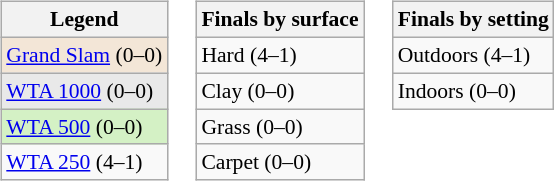<table>
<tr valign=top>
<td><br><table class="wikitable" style=font-size:90%>
<tr>
<th>Legend</th>
</tr>
<tr>
<td bgcolor=#f3e6d7><a href='#'>Grand Slam</a> (0–0)</td>
</tr>
<tr>
<td bgcolor=#e9e9e9><a href='#'>WTA 1000</a> (0–0)</td>
</tr>
<tr>
<td bgcolor=#d4f1c5><a href='#'>WTA 500</a> (0–0)</td>
</tr>
<tr>
<td><a href='#'>WTA 250</a> (4–1)</td>
</tr>
</table>
</td>
<td><br><table class="wikitable" style=font-size:90%>
<tr>
<th>Finals by surface</th>
</tr>
<tr>
<td>Hard (4–1)</td>
</tr>
<tr>
<td>Clay (0–0)</td>
</tr>
<tr>
<td>Grass (0–0)</td>
</tr>
<tr>
<td>Carpet (0–0)</td>
</tr>
</table>
</td>
<td><br><table class="wikitable" style=font-size:90%>
<tr>
<th>Finals by setting</th>
</tr>
<tr>
<td>Outdoors (4–1)</td>
</tr>
<tr>
<td>Indoors (0–0)</td>
</tr>
</table>
</td>
</tr>
</table>
